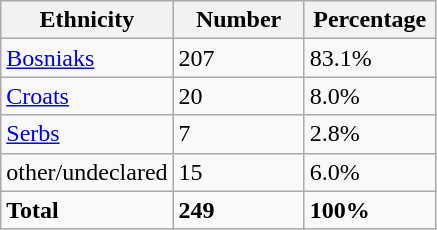<table class="wikitable">
<tr>
<th width="100px">Ethnicity</th>
<th width="80px">Number</th>
<th width="80px">Percentage</th>
</tr>
<tr>
<td><a href='#'>Bosniaks</a></td>
<td>207</td>
<td>83.1%</td>
</tr>
<tr>
<td><a href='#'>Croats</a></td>
<td>20</td>
<td>8.0%</td>
</tr>
<tr>
<td><a href='#'>Serbs</a></td>
<td>7</td>
<td>2.8%</td>
</tr>
<tr>
<td>other/undeclared</td>
<td>15</td>
<td>6.0%</td>
</tr>
<tr>
<td><strong>Total</strong></td>
<td><strong>249</strong></td>
<td><strong>100%</strong></td>
</tr>
</table>
